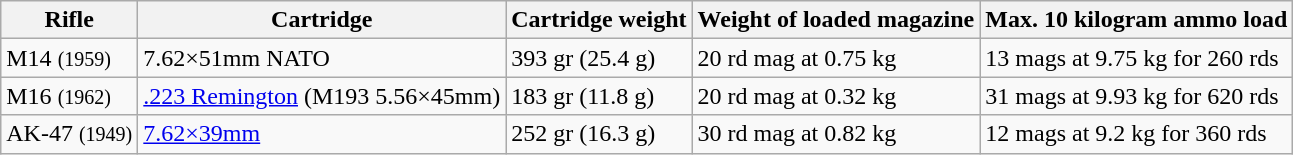<table class="wikitable">
<tr>
<th>Rifle</th>
<th>Cartridge</th>
<th>Cartridge weight</th>
<th>Weight of loaded magazine</th>
<th>Max. 10 kilogram ammo load</th>
</tr>
<tr>
<td>M14 <small>(1959)</small></td>
<td>7.62×51mm NATO</td>
<td>393 gr (25.4 g)</td>
<td>20 rd mag at 0.75 kg</td>
<td>13 mags at 9.75 kg for 260 rds </td>
</tr>
<tr>
<td>M16 <small>(1962)</small></td>
<td><a href='#'>.223 Remington</a> (M193 5.56×45mm)</td>
<td>183 gr (11.8 g)</td>
<td>20 rd mag at 0.32 kg</td>
<td>31 mags at 9.93 kg for 620 rds </td>
</tr>
<tr>
<td>AK-47 <small>(1949)</small></td>
<td><a href='#'>7.62×39mm</a></td>
<td>252 gr (16.3 g)</td>
<td>30 rd mag at 0.82 kg</td>
<td>12 mags at 9.2 kg for 360 rds </td>
</tr>
</table>
